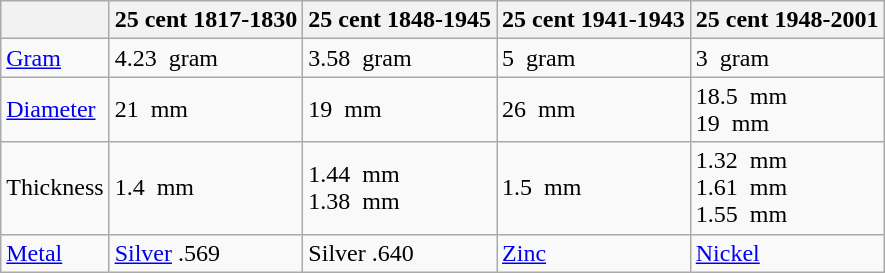<table class="wikitable">
<tr>
<th></th>
<th>25 cent 1817-1830</th>
<th>25 cent 1848-1945</th>
<th>25 cent 1941-1943</th>
<th>25 cent 1948-2001</th>
</tr>
<tr>
<td><a href='#'>Gram</a></td>
<td>4.23  gram</td>
<td>3.58  gram</td>
<td>5  gram</td>
<td>3  gram</td>
</tr>
<tr>
<td><a href='#'>Diameter</a></td>
<td>21  mm</td>
<td>19  mm</td>
<td>26  mm</td>
<td>18.5  mm <br>19  mm </td>
</tr>
<tr>
<td>Thickness</td>
<td>1.4  mm</td>
<td>1.44  mm <br>1.38  mm </td>
<td>1.5  mm</td>
<td>1.32  mm <br>1.61  mm <br>1.55  mm </td>
</tr>
<tr>
<td><a href='#'>Metal</a></td>
<td><a href='#'>Silver</a> .569</td>
<td>Silver .640</td>
<td><a href='#'>Zinc</a></td>
<td><a href='#'>Nickel</a></td>
</tr>
</table>
